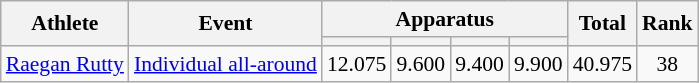<table class="wikitable" style="font-size:90%">
<tr>
<th rowspan=2>Athlete</th>
<th rowspan=2>Event</th>
<th colspan=4>Apparatus</th>
<th rowspan=2>Total</th>
<th rowspan=2>Rank</th>
</tr>
<tr style="font-size:95%">
<th></th>
<th></th>
<th></th>
<th></th>
</tr>
<tr align=center>
<td align=left><a href='#'>Raegan Rutty</a></td>
<td align=left rowspan=6><a href='#'>Individual all-around</a></td>
<td>12.075</td>
<td>9.600</td>
<td>9.400</td>
<td>9.900</td>
<td>40.975</td>
<td>38</td>
</tr>
</table>
